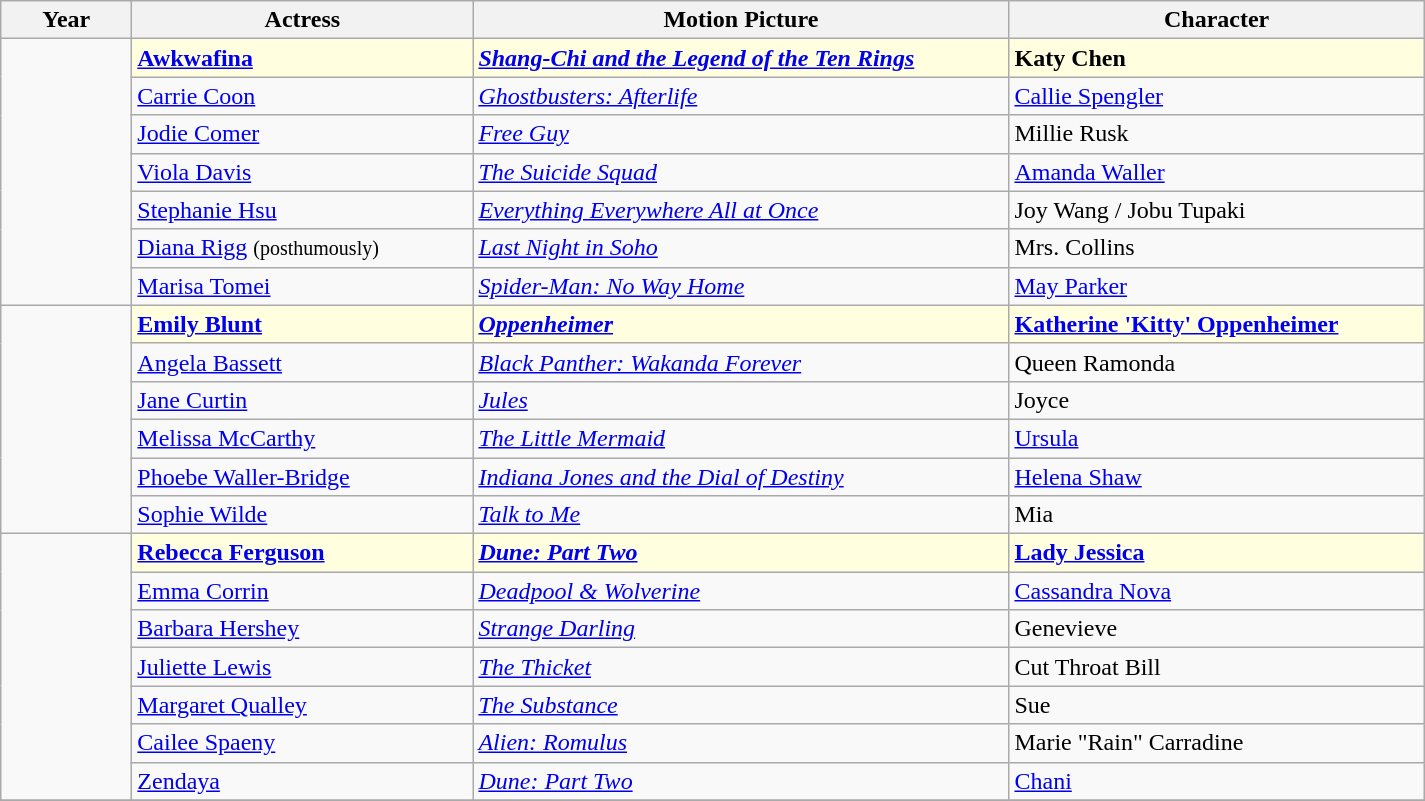<table class="wikitable" width="950px" border="1" cellpadding="5" cellspacing="0" align="centre">
<tr>
<th width="80px">Year</th>
<th width="220px">Actress</th>
<th width="350px">Motion Picture</th>
<th>Character</th>
</tr>
<tr>
<td rowspan=7></td>
<td style="background:lightyellow"><strong><a href='#'>Awkwafina</a></strong></td>
<td style="background:lightyellow"><strong><em><a href='#'>Shang-Chi and the Legend of the Ten Rings</a></em></strong></td>
<td style="background:lightyellow"><strong>Katy Chen</strong></td>
</tr>
<tr>
<td><a href='#'>Carrie Coon</a></td>
<td><em><a href='#'>Ghostbusters: Afterlife</a></em></td>
<td><a href='#'>Callie Spengler</a></td>
</tr>
<tr>
<td><a href='#'>Jodie Comer</a></td>
<td><em><a href='#'>Free Guy</a></em></td>
<td>Millie Rusk</td>
</tr>
<tr>
<td><a href='#'>Viola Davis</a></td>
<td><em><a href='#'>The Suicide Squad</a></em></td>
<td><a href='#'>Amanda Waller</a></td>
</tr>
<tr>
<td><a href='#'>Stephanie Hsu</a></td>
<td><em><a href='#'>Everything Everywhere All at Once</a></em></td>
<td>Joy Wang / Jobu Tupaki</td>
</tr>
<tr>
<td><a href='#'>Diana Rigg</a> <small>(posthumously)</small></td>
<td><em><a href='#'>Last Night in Soho</a></em></td>
<td>Mrs. Collins</td>
</tr>
<tr>
<td><a href='#'>Marisa Tomei</a></td>
<td><em><a href='#'>Spider-Man: No Way Home</a></em></td>
<td><a href='#'>May Parker</a></td>
</tr>
<tr>
<td rowspan=6></td>
<td style="background:lightyellow"><strong><a href='#'>Emily Blunt</a></strong></td>
<td style="background:lightyellow"><strong><em><a href='#'>Oppenheimer</a></em></strong></td>
<td style="background:lightyellow"><strong><a href='#'>Katherine 'Kitty' Oppenheimer</a></strong></td>
</tr>
<tr>
<td><a href='#'>Angela Bassett</a></td>
<td><em><a href='#'>Black Panther: Wakanda Forever</a></em></td>
<td>Queen Ramonda</td>
</tr>
<tr>
<td><a href='#'>Jane Curtin</a></td>
<td><em><a href='#'>Jules</a></em></td>
<td>Joyce</td>
</tr>
<tr>
<td><a href='#'>Melissa McCarthy</a></td>
<td><em><a href='#'>The Little Mermaid</a></em></td>
<td><a href='#'>Ursula</a></td>
</tr>
<tr>
<td><a href='#'>Phoebe Waller-Bridge</a></td>
<td><em><a href='#'>Indiana Jones and the Dial of Destiny</a></em></td>
<td><a href='#'>Helena Shaw</a></td>
</tr>
<tr>
<td><a href='#'>Sophie Wilde</a></td>
<td><em><a href='#'>Talk to Me</a></em></td>
<td>Mia</td>
</tr>
<tr>
<td rowspan=7></td>
<td style="background:lightyellow"><strong><a href='#'>Rebecca Ferguson</a></strong></td>
<td style="background:lightyellow"><strong><em><a href='#'>Dune: Part Two</a></em></strong></td>
<td style="background:lightyellow"><strong><a href='#'>Lady Jessica</a></strong></td>
</tr>
<tr>
<td><a href='#'>Emma Corrin</a></td>
<td><em><a href='#'>Deadpool & Wolverine</a></em></td>
<td><a href='#'>Cassandra Nova</a></td>
</tr>
<tr>
<td><a href='#'>Barbara Hershey</a></td>
<td><em><a href='#'>Strange Darling</a></em></td>
<td>Genevieve</td>
</tr>
<tr>
<td><a href='#'>Juliette Lewis</a></td>
<td><em><a href='#'>The Thicket</a></em></td>
<td>Cut Throat Bill</td>
</tr>
<tr>
<td><a href='#'>Margaret Qualley</a></td>
<td><em><a href='#'>The Substance</a></em></td>
<td>Sue</td>
</tr>
<tr>
<td><a href='#'>Cailee Spaeny</a></td>
<td><em><a href='#'>Alien: Romulus</a></em></td>
<td>Marie "Rain" Carradine</td>
</tr>
<tr>
<td><a href='#'>Zendaya</a></td>
<td><em><a href='#'>Dune: Part Two</a></em></td>
<td><a href='#'>Chani</a></td>
</tr>
<tr>
</tr>
</table>
